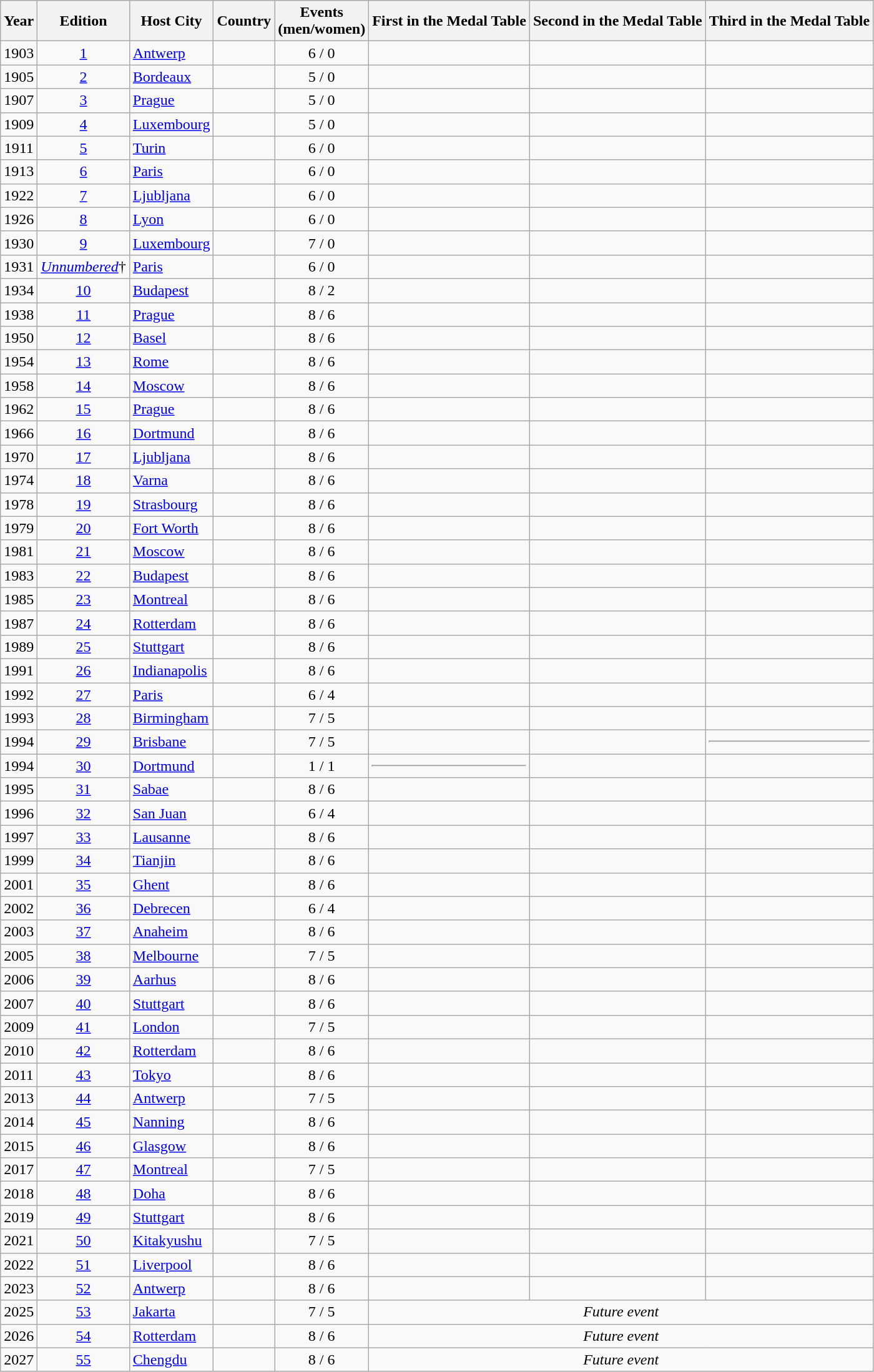<table class="wikitable sortable plainrowheaders" cellpadding="0" cellspacing="0" style="margin-top:0em; text-align:left; font-size:100%;">
<tr bgcolor="efefef">
<th>Year</th>
<th>Edition</th>
<th>Host City</th>
<th>Country</th>
<th>Events<br>(men/women)</th>
<th>First in the Medal Table</th>
<th>Second in the Medal Table</th>
<th>Third in the Medal Table</th>
</tr>
<tr>
<td style="text-align: center;">1903</td>
<td style="text-align: center;"><a href='#'>1</a></td>
<td><a href='#'>Antwerp</a></td>
<td></td>
<td style="text-align: center;">6 / 0</td>
<td></td>
<td></td>
<td></td>
</tr>
<tr>
<td style="text-align: center;">1905</td>
<td style="text-align: center;"><a href='#'>2</a></td>
<td><a href='#'>Bordeaux</a></td>
<td></td>
<td style="text-align: center;">5 / 0</td>
<td></td>
<td></td>
<td></td>
</tr>
<tr>
<td style="text-align: center;">1907</td>
<td style="text-align: center;"><a href='#'>3</a></td>
<td><a href='#'>Prague</a></td>
<td></td>
<td style="text-align: center;">5 / 0</td>
<td></td>
<td></td>
<td></td>
</tr>
<tr>
<td style="text-align: center;">1909</td>
<td style="text-align: center;"><a href='#'>4</a></td>
<td><a href='#'>Luxembourg</a></td>
<td></td>
<td style="text-align: center;">5 / 0</td>
<td></td>
<td></td>
<td></td>
</tr>
<tr>
<td style="text-align: center;">1911</td>
<td style="text-align: center;"><a href='#'>5</a></td>
<td><a href='#'>Turin</a></td>
<td></td>
<td style="text-align: center;">6 / 0</td>
<td></td>
<td></td>
<td></td>
</tr>
<tr>
<td style="text-align: center;">1913</td>
<td style="text-align: center;"><a href='#'>6</a></td>
<td><a href='#'>Paris</a></td>
<td></td>
<td style="text-align: center;">6 / 0</td>
<td></td>
<td></td>
<td></td>
</tr>
<tr>
<td style="text-align: center;">1922</td>
<td style="text-align: center;"><a href='#'>7</a></td>
<td><a href='#'>Ljubljana</a></td>
<td></td>
<td style="text-align: center;">6 / 0</td>
<td></td>
<td></td>
<td></td>
</tr>
<tr>
<td style="text-align: center;">1926</td>
<td style="text-align: center;"><a href='#'>8</a></td>
<td><a href='#'>Lyon</a></td>
<td></td>
<td style="text-align: center;">6 / 0</td>
<td></td>
<td></td>
<td></td>
</tr>
<tr>
<td style="text-align: center;">1930</td>
<td style="text-align: center;"><a href='#'>9</a></td>
<td><a href='#'>Luxembourg</a></td>
<td></td>
<td style="text-align: center;">7 / 0</td>
<td></td>
<td></td>
<td></td>
</tr>
<tr>
<td style="text-align: center;">1931</td>
<td style="text-align: center;"><em><a href='#'>Unnumbered</a></em>†</td>
<td><a href='#'>Paris</a></td>
<td></td>
<td style="text-align: center;">6 / 0</td>
<td></td>
<td></td>
<td></td>
</tr>
<tr>
<td style="text-align: center;">1934</td>
<td style="text-align: center;"><a href='#'>10</a></td>
<td><a href='#'>Budapest</a></td>
<td></td>
<td style="text-align: center;">8 / 2</td>
<td></td>
<td></td>
<td></td>
</tr>
<tr>
<td style="text-align: center;">1938</td>
<td style="text-align: center;"><a href='#'>11</a></td>
<td><a href='#'>Prague</a></td>
<td></td>
<td style="text-align: center;">8 / 6</td>
<td></td>
<td></td>
<td></td>
</tr>
<tr>
<td style="text-align: center;">1950</td>
<td style="text-align: center;"><a href='#'>12</a></td>
<td><a href='#'>Basel</a></td>
<td></td>
<td style="text-align: center;">8 / 6</td>
<td></td>
<td></td>
<td></td>
</tr>
<tr>
<td style="text-align: center;">1954</td>
<td style="text-align: center;"><a href='#'>13</a></td>
<td><a href='#'>Rome</a></td>
<td></td>
<td style="text-align: center;">8 / 6</td>
<td></td>
<td></td>
<td></td>
</tr>
<tr>
<td style="text-align: center;">1958</td>
<td style="text-align: center;"><a href='#'>14</a></td>
<td><a href='#'>Moscow</a></td>
<td></td>
<td style="text-align: center;">8 / 6</td>
<td></td>
<td></td>
<td></td>
</tr>
<tr>
<td style="text-align: center;">1962</td>
<td style="text-align: center;"><a href='#'>15</a></td>
<td><a href='#'>Prague</a></td>
<td></td>
<td style="text-align: center;">8 / 6</td>
<td></td>
<td></td>
<td></td>
</tr>
<tr>
<td style="text-align: center;">1966</td>
<td style="text-align: center;"><a href='#'>16</a></td>
<td><a href='#'>Dortmund</a></td>
<td></td>
<td style="text-align: center;">8 / 6</td>
<td></td>
<td></td>
<td></td>
</tr>
<tr>
<td style="text-align: center;">1970</td>
<td style="text-align: center;"><a href='#'>17</a></td>
<td><a href='#'>Ljubljana</a></td>
<td></td>
<td style="text-align: center;">8 / 6</td>
<td></td>
<td></td>
<td></td>
</tr>
<tr>
<td style="text-align: center;">1974</td>
<td style="text-align: center;"><a href='#'>18</a></td>
<td><a href='#'>Varna</a></td>
<td></td>
<td style="text-align: center;">8 / 6</td>
<td></td>
<td></td>
<td></td>
</tr>
<tr>
<td style="text-align: center;">1978</td>
<td style="text-align: center;"><a href='#'>19</a></td>
<td><a href='#'>Strasbourg</a></td>
<td></td>
<td style="text-align: center;">8 / 6</td>
<td></td>
<td></td>
<td></td>
</tr>
<tr>
<td style="text-align: center;">1979</td>
<td style="text-align: center;"><a href='#'>20</a></td>
<td><a href='#'>Fort Worth</a></td>
<td></td>
<td style="text-align: center;">8 / 6</td>
<td></td>
<td></td>
<td></td>
</tr>
<tr>
<td style="text-align: center;">1981</td>
<td style="text-align: center;"><a href='#'>21</a></td>
<td><a href='#'>Moscow</a></td>
<td></td>
<td style="text-align: center;">8 / 6</td>
<td></td>
<td></td>
<td></td>
</tr>
<tr>
<td style="text-align: center;">1983</td>
<td style="text-align: center;"><a href='#'>22</a></td>
<td><a href='#'>Budapest</a></td>
<td></td>
<td style="text-align: center;">8 / 6</td>
<td></td>
<td></td>
<td></td>
</tr>
<tr>
<td style="text-align: center;">1985</td>
<td style="text-align: center;"><a href='#'>23</a></td>
<td><a href='#'>Montreal</a></td>
<td></td>
<td style="text-align: center;">8 / 6</td>
<td></td>
<td></td>
<td></td>
</tr>
<tr>
<td style="text-align: center;">1987</td>
<td style="text-align: center;"><a href='#'>24</a></td>
<td><a href='#'>Rotterdam</a></td>
<td></td>
<td style="text-align: center;">8 / 6</td>
<td></td>
<td></td>
<td></td>
</tr>
<tr>
<td style="text-align: center;">1989</td>
<td style="text-align: center;"><a href='#'>25</a></td>
<td><a href='#'>Stuttgart</a></td>
<td></td>
<td style="text-align: center;">8 / 6</td>
<td></td>
<td></td>
<td></td>
</tr>
<tr>
<td style="text-align: center;">1991</td>
<td style="text-align: center;"><a href='#'>26</a></td>
<td><a href='#'>Indianapolis</a></td>
<td></td>
<td style="text-align: center;">8 / 6</td>
<td></td>
<td></td>
<td></td>
</tr>
<tr>
<td style="text-align: center;">1992</td>
<td style="text-align: center;"><a href='#'>27</a></td>
<td><a href='#'>Paris</a></td>
<td></td>
<td style="text-align: center;">6 / 4</td>
<td></td>
<td></td>
<td></td>
</tr>
<tr>
<td style="text-align: center;">1993</td>
<td style="text-align: center;"><a href='#'>28</a></td>
<td><a href='#'>Birmingham</a></td>
<td></td>
<td style="text-align: center;">7 / 5</td>
<td></td>
<td></td>
<td></td>
</tr>
<tr>
<td style="text-align: center;">1994</td>
<td style="text-align: center;"><a href='#'>29</a></td>
<td><a href='#'>Brisbane</a></td>
<td></td>
<td style="text-align: center;">7 / 5</td>
<td></td>
<td></td>
<td><hr></td>
</tr>
<tr>
<td style="text-align: center;">1994</td>
<td style="text-align: center;"><a href='#'>30</a></td>
<td><a href='#'>Dortmund</a></td>
<td></td>
<td style="text-align: center;">1 / 1</td>
<td><hr></td>
<td></td>
<td></td>
</tr>
<tr>
<td style="text-align: center;">1995</td>
<td style="text-align: center;"><a href='#'>31</a></td>
<td><a href='#'>Sabae</a></td>
<td></td>
<td style="text-align: center;">8 / 6</td>
<td></td>
<td></td>
<td></td>
</tr>
<tr>
<td style="text-align: center;">1996</td>
<td style="text-align: center;"><a href='#'>32</a></td>
<td><a href='#'>San Juan</a></td>
<td></td>
<td style="text-align: center;">6 / 4</td>
<td></td>
<td></td>
<td></td>
</tr>
<tr>
<td style="text-align: center;">1997</td>
<td style="text-align: center;"><a href='#'>33</a></td>
<td><a href='#'>Lausanne</a></td>
<td></td>
<td style="text-align: center;">8 / 6</td>
<td></td>
<td></td>
<td></td>
</tr>
<tr>
<td style="text-align: center;">1999</td>
<td style="text-align: center;"><a href='#'>34</a></td>
<td><a href='#'>Tianjin</a></td>
<td></td>
<td style="text-align: center;">8 / 6</td>
<td></td>
<td></td>
<td></td>
</tr>
<tr>
<td style="text-align: center;">2001</td>
<td style="text-align: center;"><a href='#'>35</a></td>
<td><a href='#'>Ghent</a></td>
<td></td>
<td style="text-align: center;">8 / 6</td>
<td></td>
<td></td>
<td></td>
</tr>
<tr>
<td style="text-align: center;">2002</td>
<td style="text-align: center;"><a href='#'>36</a></td>
<td><a href='#'>Debrecen</a></td>
<td></td>
<td style="text-align: center;">6 / 4</td>
<td></td>
<td></td>
<td></td>
</tr>
<tr>
<td style="text-align: center;">2003</td>
<td style="text-align: center;"><a href='#'>37</a></td>
<td><a href='#'>Anaheim</a></td>
<td></td>
<td style="text-align: center;">8 / 6</td>
<td></td>
<td></td>
<td></td>
</tr>
<tr>
<td style="text-align: center;">2005</td>
<td style="text-align: center;"><a href='#'>38</a></td>
<td><a href='#'>Melbourne</a></td>
<td></td>
<td style="text-align: center;">7 / 5</td>
<td></td>
<td></td>
<td></td>
</tr>
<tr>
<td style="text-align: center;">2006</td>
<td style="text-align: center;"><a href='#'>39</a></td>
<td><a href='#'>Aarhus</a></td>
<td></td>
<td style="text-align: center;">8 / 6</td>
<td></td>
<td></td>
<td></td>
</tr>
<tr>
<td style="text-align: center;">2007</td>
<td style="text-align: center;"><a href='#'>40</a></td>
<td><a href='#'>Stuttgart</a></td>
<td></td>
<td style="text-align: center;">8 / 6</td>
<td></td>
<td></td>
<td></td>
</tr>
<tr>
<td style="text-align: center;">2009</td>
<td style="text-align: center;"><a href='#'>41</a></td>
<td><a href='#'>London</a></td>
<td></td>
<td style="text-align: center;">7 / 5</td>
<td></td>
<td></td>
<td></td>
</tr>
<tr>
<td style="text-align: center;">2010</td>
<td style="text-align: center;"><a href='#'>42</a></td>
<td><a href='#'>Rotterdam</a></td>
<td></td>
<td style="text-align: center;">8 / 6</td>
<td></td>
<td></td>
<td></td>
</tr>
<tr>
<td style="text-align: center;">2011</td>
<td style="text-align: center;"><a href='#'>43</a></td>
<td><a href='#'>Tokyo</a></td>
<td></td>
<td style="text-align: center;">8 / 6</td>
<td></td>
<td></td>
<td></td>
</tr>
<tr>
<td style="text-align: center;">2013</td>
<td style="text-align: center;"><a href='#'>44</a></td>
<td><a href='#'>Antwerp</a></td>
<td></td>
<td style="text-align: center;">7 / 5</td>
<td></td>
<td></td>
<td></td>
</tr>
<tr>
<td style="text-align: center;">2014</td>
<td style="text-align: center;"><a href='#'>45</a></td>
<td><a href='#'>Nanning</a></td>
<td></td>
<td style="text-align: center;">8 / 6</td>
<td></td>
<td></td>
<td></td>
</tr>
<tr>
<td style="text-align: center;">2015</td>
<td style="text-align: center;"><a href='#'>46</a></td>
<td><a href='#'>Glasgow</a></td>
<td></td>
<td style="text-align: center;">8 / 6</td>
<td></td>
<td></td>
<td></td>
</tr>
<tr>
<td style="text-align: center;">2017</td>
<td style="text-align: center;"><a href='#'>47</a></td>
<td><a href='#'>Montreal</a></td>
<td></td>
<td style="text-align: center;">7 / 5</td>
<td></td>
<td></td>
<td></td>
</tr>
<tr>
<td style="text-align: center;">2018</td>
<td style="text-align: center;"><a href='#'>48</a></td>
<td><a href='#'>Doha</a></td>
<td></td>
<td style="text-align: center;">8 / 6</td>
<td></td>
<td></td>
<td></td>
</tr>
<tr>
<td style="text-align: center;">2019</td>
<td style="text-align: center;"><a href='#'>49</a></td>
<td><a href='#'>Stuttgart</a></td>
<td></td>
<td style="text-align: center;">8 / 6</td>
<td></td>
<td></td>
<td></td>
</tr>
<tr>
<td style="text-align: center;">2021</td>
<td style="text-align: center;"><a href='#'>50</a></td>
<td><a href='#'>Kitakyushu</a></td>
<td></td>
<td style="text-align: center;">7 / 5</td>
<td></td>
<td></td>
<td></td>
</tr>
<tr>
<td style="text-align: center;">2022</td>
<td style="text-align: center;"><a href='#'>51</a></td>
<td><a href='#'>Liverpool</a></td>
<td></td>
<td style="text-align: center;">8 / 6</td>
<td></td>
<td></td>
<td></td>
</tr>
<tr>
<td style="text-align: center;">2023</td>
<td style="text-align: center;"><a href='#'>52</a></td>
<td><a href='#'>Antwerp</a></td>
<td></td>
<td style="text-align: center;">8 / 6</td>
<td></td>
<td></td>
<td></td>
</tr>
<tr>
<td style="text-align: center;">2025</td>
<td style="text-align: center;"><a href='#'>53</a></td>
<td><a href='#'>Jakarta</a></td>
<td></td>
<td style="text-align: center;">7 / 5</td>
<td colspan=3 style="text-align: center;"><em>Future event</em></td>
</tr>
<tr>
<td style="text-align: center;">2026</td>
<td style="text-align: center;"><a href='#'>54</a></td>
<td><a href='#'>Rotterdam</a></td>
<td></td>
<td style="text-align: center;">8 / 6</td>
<td colspan=3 style="text-align: center;"><em>Future event</em></td>
</tr>
<tr>
<td style="text-align: center;">2027</td>
<td style="text-align: center;"><a href='#'>55</a></td>
<td><a href='#'>Chengdu</a></td>
<td></td>
<td style="text-align: center;">8 / 6</td>
<td colspan=3 style="text-align: center;"><em>Future event</em></td>
</tr>
</table>
